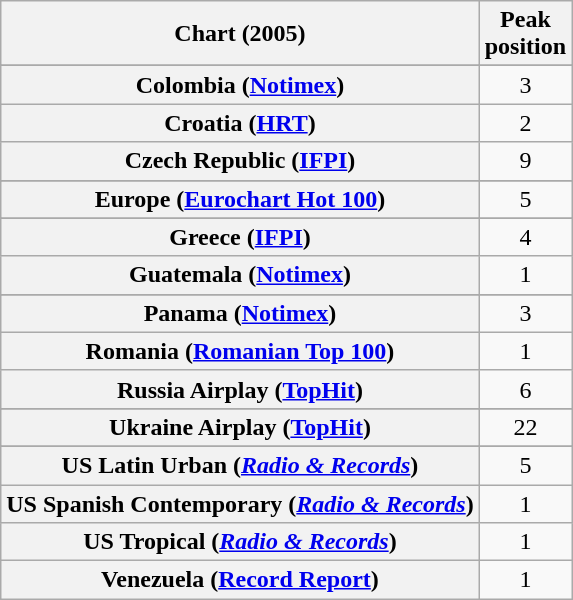<table class="wikitable sortable plainrowheaders" style="text-align:center">
<tr>
<th>Chart (2005)</th>
<th>Peak<br>position</th>
</tr>
<tr>
</tr>
<tr>
</tr>
<tr>
</tr>
<tr>
</tr>
<tr>
<th scope="row">Colombia (<a href='#'>Notimex</a>)</th>
<td>3</td>
</tr>
<tr>
<th scope="row">Croatia (<a href='#'>HRT</a>)</th>
<td>2</td>
</tr>
<tr>
<th scope="row">Czech Republic (<a href='#'>IFPI</a>)</th>
<td>9</td>
</tr>
<tr>
</tr>
<tr>
<th scope="row">Europe (<a href='#'>Eurochart Hot 100</a>)</th>
<td>5</td>
</tr>
<tr>
</tr>
<tr>
</tr>
<tr>
</tr>
<tr>
<th scope="row">Greece (<a href='#'>IFPI</a>)</th>
<td>4</td>
</tr>
<tr>
<th scope="row">Guatemala (<a href='#'>Notimex</a>)</th>
<td>1</td>
</tr>
<tr>
</tr>
<tr>
</tr>
<tr>
</tr>
<tr>
</tr>
<tr>
</tr>
<tr>
</tr>
<tr>
</tr>
<tr>
<th scope="row">Panama (<a href='#'>Notimex</a>)</th>
<td>3</td>
</tr>
<tr>
<th scope="row">Romania (<a href='#'>Romanian Top 100</a>)</th>
<td>1</td>
</tr>
<tr>
<th scope="row">Russia Airplay (<a href='#'>TopHit</a>)</th>
<td>6</td>
</tr>
<tr>
</tr>
<tr>
</tr>
<tr>
</tr>
<tr>
<th scope="row">Ukraine Airplay (<a href='#'>TopHit</a>)</th>
<td>22</td>
</tr>
<tr>
</tr>
<tr>
</tr>
<tr>
</tr>
<tr>
<th scope="row">US Latin Urban (<em><a href='#'>Radio & Records</a></em>)</th>
<td>5</td>
</tr>
<tr>
<th scope="row">US Spanish Contemporary (<em><a href='#'>Radio & Records</a></em>)</th>
<td>1</td>
</tr>
<tr>
<th scope="row">US Tropical (<em><a href='#'>Radio & Records</a></em>)</th>
<td>1</td>
</tr>
<tr>
<th scope="row">Venezuela (<a href='#'>Record Report</a>)</th>
<td>1</td>
</tr>
</table>
